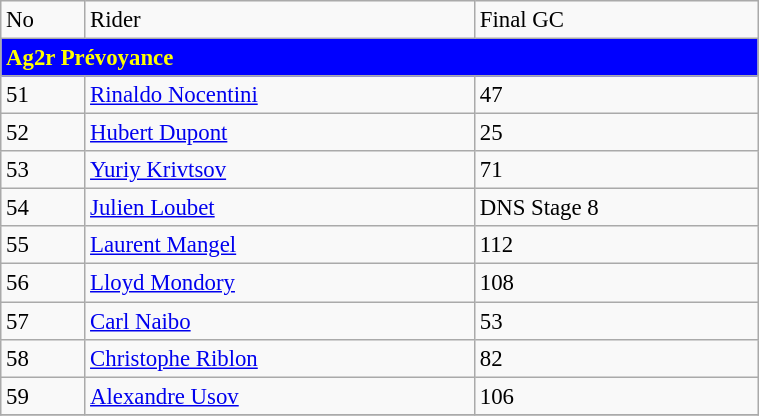<table class=wikitable style="font-size:95%" width="40%">
<tr>
<td>No</td>
<td>Rider</td>
<td>Final GC</td>
</tr>
<tr>
<td colspan=3 bgcolor="blue" style= "color: yellow"><strong>Ag2r Prévoyance</strong></td>
</tr>
<tr>
<td>51</td>
<td> <a href='#'>Rinaldo Nocentini</a></td>
<td>47</td>
</tr>
<tr>
<td>52</td>
<td> <a href='#'>Hubert Dupont</a></td>
<td>25</td>
</tr>
<tr>
<td>53</td>
<td> <a href='#'>Yuriy Krivtsov</a></td>
<td>71</td>
</tr>
<tr>
<td>54</td>
<td> <a href='#'>Julien Loubet</a></td>
<td>DNS Stage 8</td>
</tr>
<tr>
<td>55</td>
<td> <a href='#'>Laurent Mangel</a></td>
<td>112</td>
</tr>
<tr>
<td>56</td>
<td> <a href='#'>Lloyd Mondory</a></td>
<td>108</td>
</tr>
<tr>
<td>57</td>
<td> <a href='#'>Carl Naibo</a></td>
<td>53</td>
</tr>
<tr>
<td>58</td>
<td> <a href='#'>Christophe Riblon</a></td>
<td>82</td>
</tr>
<tr>
<td>59</td>
<td> <a href='#'>Alexandre Usov</a></td>
<td>106</td>
</tr>
<tr>
</tr>
</table>
